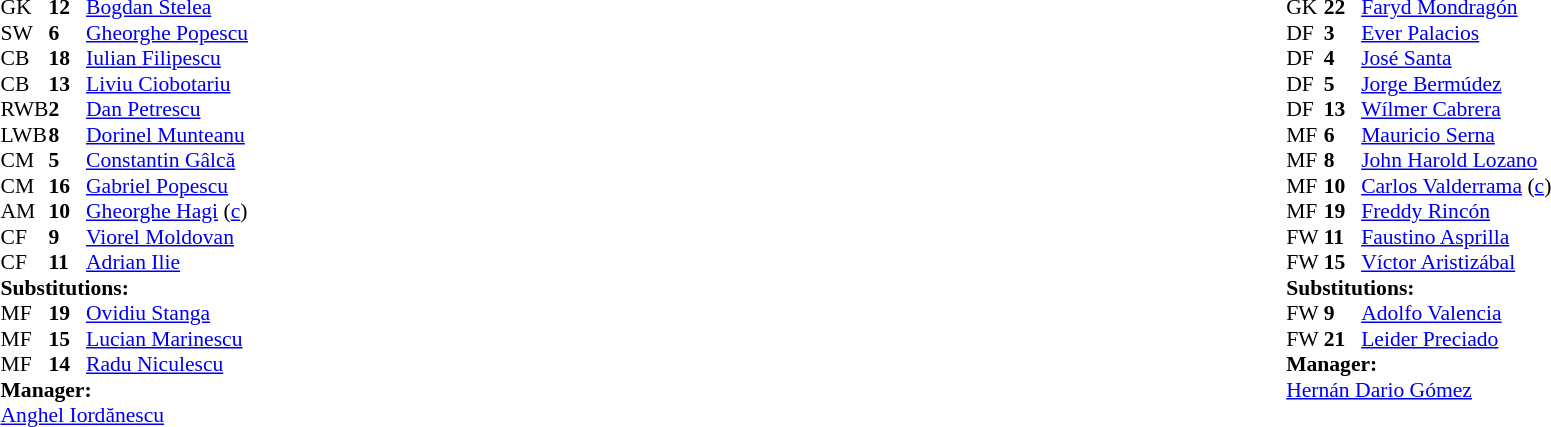<table width="100%">
<tr>
<td valign="top" width="50%"><br><table style="font-size: 90%" cellspacing="0" cellpadding="0">
<tr>
<th width="25"></th>
<th width="25"></th>
</tr>
<tr>
<td>GK</td>
<td><strong>12</strong></td>
<td><a href='#'>Bogdan Stelea</a></td>
</tr>
<tr>
<td>SW</td>
<td><strong>6</strong></td>
<td><a href='#'>Gheorghe Popescu</a></td>
</tr>
<tr>
<td>CB</td>
<td><strong>18</strong></td>
<td><a href='#'>Iulian Filipescu</a></td>
<td></td>
</tr>
<tr>
<td>CB</td>
<td><strong>13</strong></td>
<td><a href='#'>Liviu Ciobotariu</a></td>
</tr>
<tr>
<td>RWB</td>
<td><strong>2</strong></td>
<td><a href='#'>Dan Petrescu</a></td>
<td></td>
</tr>
<tr>
<td>LWB</td>
<td><strong>8</strong></td>
<td><a href='#'>Dorinel Munteanu</a></td>
<td></td>
</tr>
<tr>
<td>CM</td>
<td><strong>5</strong></td>
<td><a href='#'>Constantin Gâlcă</a></td>
</tr>
<tr>
<td>CM</td>
<td><strong>16</strong></td>
<td><a href='#'>Gabriel Popescu</a></td>
<td></td>
<td></td>
</tr>
<tr>
<td>AM</td>
<td><strong>10</strong></td>
<td><a href='#'>Gheorghe Hagi</a> (<a href='#'>c</a>)</td>
<td></td>
<td></td>
</tr>
<tr>
<td>CF</td>
<td><strong>9</strong></td>
<td><a href='#'>Viorel Moldovan</a></td>
<td></td>
<td></td>
</tr>
<tr>
<td>CF</td>
<td><strong>11</strong></td>
<td><a href='#'>Adrian Ilie</a></td>
</tr>
<tr>
<td colspan=3><strong>Substitutions:</strong></td>
</tr>
<tr>
<td>MF</td>
<td><strong>19</strong></td>
<td><a href='#'>Ovidiu Stanga</a></td>
<td></td>
<td></td>
</tr>
<tr>
<td>MF</td>
<td><strong>15</strong></td>
<td><a href='#'>Lucian Marinescu</a></td>
<td></td>
<td></td>
</tr>
<tr>
<td>MF</td>
<td><strong>14</strong></td>
<td><a href='#'>Radu Niculescu</a></td>
<td></td>
<td></td>
</tr>
<tr>
<td colspan=3><strong>Manager:</strong></td>
</tr>
<tr>
<td colspan="4"><a href='#'>Anghel Iordănescu</a></td>
</tr>
</table>
</td>
<td valign="top"></td>
<td valign="top" width="50%"><br><table style="font-size: 90%" cellspacing="0" cellpadding="0" align="center">
<tr>
<th width="25"></th>
<th width="25"></th>
</tr>
<tr>
<td>GK</td>
<td><strong>22</strong></td>
<td><a href='#'>Faryd Mondragón</a></td>
</tr>
<tr>
<td>DF</td>
<td><strong>3</strong></td>
<td><a href='#'>Ever Palacios</a></td>
</tr>
<tr>
<td>DF</td>
<td><strong>4</strong></td>
<td><a href='#'>José Santa</a></td>
<td></td>
</tr>
<tr>
<td>DF</td>
<td><strong>5</strong></td>
<td><a href='#'>Jorge Bermúdez</a></td>
</tr>
<tr>
<td>DF</td>
<td><strong>13</strong></td>
<td><a href='#'>Wílmer Cabrera</a></td>
</tr>
<tr>
<td>MF</td>
<td><strong>6</strong></td>
<td><a href='#'>Mauricio Serna</a></td>
</tr>
<tr>
<td>MF</td>
<td><strong>8</strong></td>
<td><a href='#'>John Harold Lozano</a></td>
</tr>
<tr>
<td>MF</td>
<td><strong>10</strong></td>
<td><a href='#'>Carlos Valderrama</a> (<a href='#'>c</a>)</td>
</tr>
<tr>
<td>MF</td>
<td><strong>19</strong></td>
<td><a href='#'>Freddy Rincón</a></td>
</tr>
<tr>
<td>FW</td>
<td><strong>11</strong></td>
<td><a href='#'>Faustino Asprilla</a></td>
<td></td>
<td></td>
</tr>
<tr>
<td>FW</td>
<td><strong>15</strong></td>
<td><a href='#'>Víctor Aristizábal</a></td>
<td></td>
<td></td>
</tr>
<tr>
<td colspan=3><strong>Substitutions:</strong></td>
</tr>
<tr>
<td>FW</td>
<td><strong>9</strong></td>
<td><a href='#'>Adolfo Valencia</a></td>
<td></td>
<td></td>
</tr>
<tr>
<td>FW</td>
<td><strong>21</strong></td>
<td><a href='#'>Leider Preciado</a></td>
<td></td>
<td></td>
</tr>
<tr>
<td colspan=3><strong>Manager:</strong></td>
</tr>
<tr>
<td colspan="4"><a href='#'>Hernán Dario Gómez</a></td>
</tr>
</table>
</td>
</tr>
</table>
